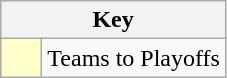<table class="wikitable" style="text-align: center;">
<tr>
<th colspan=2>Key</th>
</tr>
<tr>
<td style="background:#ffffcc; width:20px;"></td>
<td align=left>Teams to Playoffs</td>
</tr>
</table>
